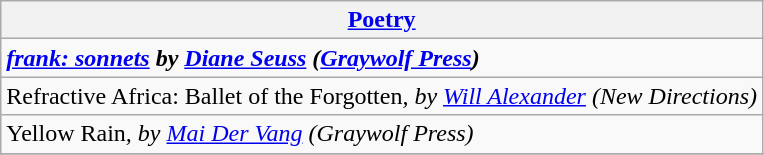<table class="wikitable" style="float:left; float:none;">
<tr>
<th><a href='#'>Poetry</a></th>
</tr>
<tr>
<td><strong><em><a href='#'>frank: sonnets</a><em> by <a href='#'>Diane Seuss</a> (<a href='#'>Graywolf Press</a>)<strong></td>
</tr>
<tr>
<td></em>Refractive Africa: Ballet of the Forgotten<em>, by <a href='#'>Will Alexander</a> (New Directions)</td>
</tr>
<tr>
<td></em>Yellow Rain<em>, by <a href='#'>Mai Der Vang</a> (Graywolf Press)</td>
</tr>
<tr>
</tr>
</table>
